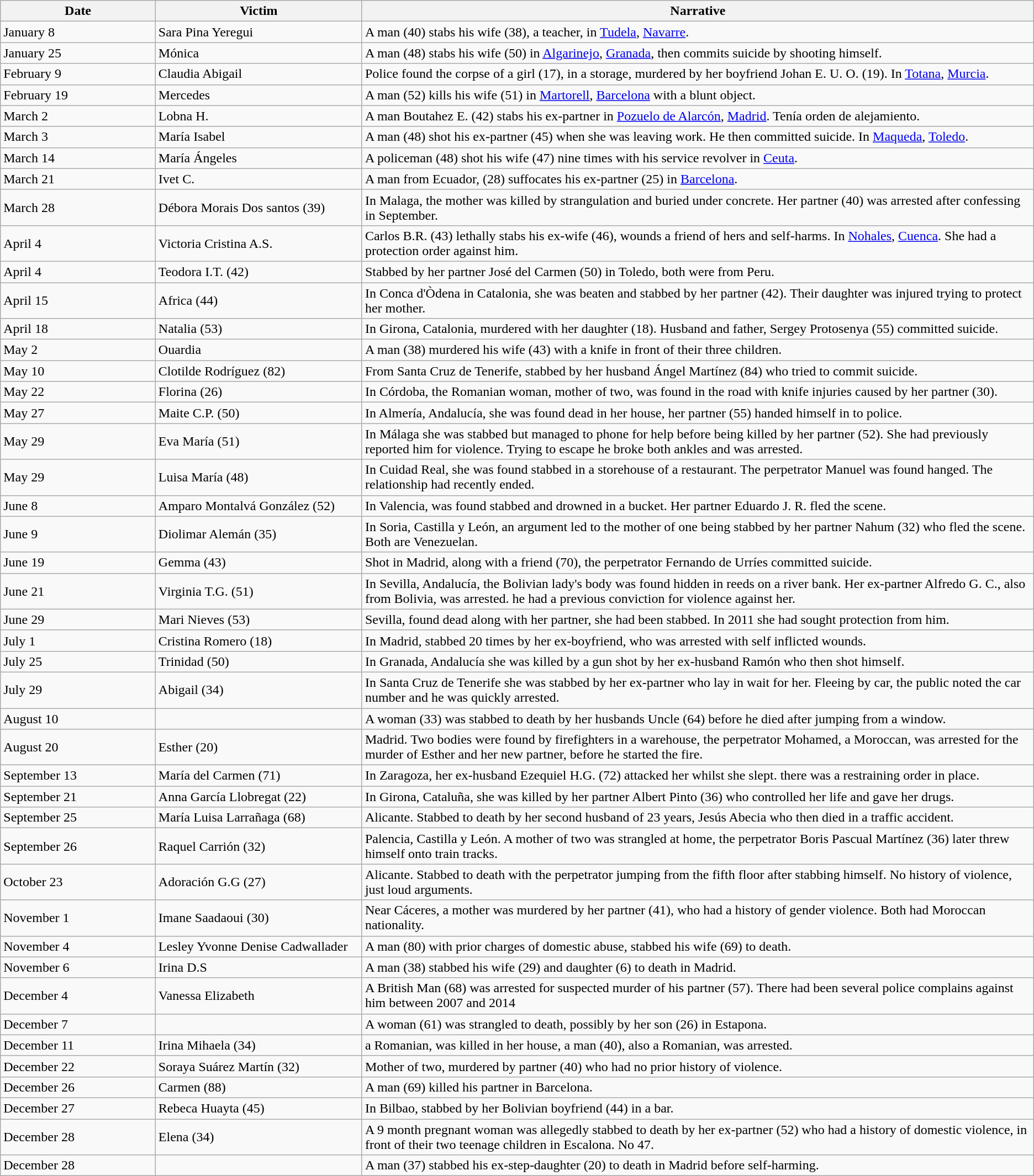<table class="sortable wikitable collapsible">
<tr>
<th rowspan="2" style="width:15%;">Date</th>
<th rowspan="2" style="width:20%;">Victim</th>
<th rowspan="2" style="width:65;">Narrative</th>
</tr>
<tr>
</tr>
<tr>
<td>January 8</td>
<td>Sara Pina Yeregui</td>
<td>A man (40) stabs his wife (38), a teacher, in <a href='#'>Tudela</a>, <a href='#'>Navarre</a>.</td>
</tr>
<tr>
<td>January 25</td>
<td>Mónica</td>
<td>A man (48) stabs his wife (50) in <a href='#'>Algarinejo</a>, <a href='#'>Granada</a>, then commits suicide by shooting himself.</td>
</tr>
<tr>
<td>February 9</td>
<td>Claudia Abigail</td>
<td>Police found the corpse of a girl (17), in a storage, murdered by her boyfriend Johan E. U. O. (19). In <a href='#'>Totana</a>, <a href='#'>Murcia</a>. </td>
</tr>
<tr>
<td>February 19</td>
<td>Mercedes</td>
<td>A man (52) kills his wife (51) in <a href='#'>Martorell</a>, <a href='#'>Barcelona</a> with a blunt object.</td>
</tr>
<tr>
<td>March 2</td>
<td>Lobna H.</td>
<td>A man Boutahez E. (42) stabs his ex-partner in <a href='#'>Pozuelo de Alarcón</a>, <a href='#'>Madrid</a>. Tenía orden de alejamiento.</td>
</tr>
<tr>
<td>March 3</td>
<td>María Isabel</td>
<td>A man (48) shot his ex-partner (45) when she was leaving work. He then committed suicide. In <a href='#'>Maqueda</a>, <a href='#'>Toledo</a>.</td>
</tr>
<tr>
<td>March 14</td>
<td>María Ángeles</td>
<td>A policeman (48) shot his wife (47) nine times with his service revolver in <a href='#'>Ceuta</a>.</td>
</tr>
<tr>
<td>March 21</td>
<td>Ivet C.</td>
<td>A man from Ecuador, (28) suffocates his ex-partner (25) in <a href='#'>Barcelona</a>.</td>
</tr>
<tr>
<td>March 28</td>
<td>Débora Morais Dos santos (39)</td>
<td>In Malaga, the mother was killed by strangulation and buried under concrete. Her partner (40) was arrested after confessing in September.</td>
</tr>
<tr>
<td>April 4</td>
<td>Victoria Cristina A.S.</td>
<td>Carlos B.R. (43) lethally stabs his ex-wife (46), wounds a friend of hers and self-harms. In <a href='#'>Nohales</a>, <a href='#'>Cuenca</a>. She had a protection order against him.</td>
</tr>
<tr>
<td>April 4</td>
<td>Teodora I.T. (42)</td>
<td>Stabbed by her partner José del Carmen (50) in Toledo, both were from Peru.</td>
</tr>
<tr>
<td>April 15</td>
<td>Africa (44)</td>
<td>In Conca d'Òdena in Catalonia, she was beaten and stabbed by her partner (42). Their daughter was injured trying to protect her mother.</td>
</tr>
<tr>
<td>April 18</td>
<td>Natalia (53)</td>
<td>In Girona, Catalonia, murdered with her daughter (18). Husband and father, Sergey Protosenya (55) committed suicide.</td>
</tr>
<tr>
<td>May 2</td>
<td>Ouardia</td>
<td>A man (38) murdered his wife (43) with a knife in front of their three children.</td>
</tr>
<tr>
<td>May 10</td>
<td>Clotilde Rodríguez (82)</td>
<td>From Santa Cruz de Tenerife, stabbed by her husband Ángel Martínez (84) who tried to commit suicide. </td>
</tr>
<tr>
<td>May 22</td>
<td>Florina (26)</td>
<td>In Córdoba, the Romanian woman, mother of two, was found in the road with knife injuries caused by her partner (30).</td>
</tr>
<tr>
<td>May 27</td>
<td>Maite C.P. (50)</td>
<td>In Almería, Andalucía, she was found dead in her house, her partner (55) handed himself in to police.</td>
</tr>
<tr>
<td>May 29</td>
<td>Eva María (51)</td>
<td>In Málaga she was stabbed but managed to phone for help before being killed by her partner (52). She had previously reported him for violence. Trying to escape he broke both ankles and was arrested.</td>
</tr>
<tr>
<td>May 29</td>
<td>Luisa María (48)</td>
<td>In Cuidad Real, she was found stabbed in a storehouse of a restaurant. The perpetrator Manuel was found hanged. The relationship had recently ended.</td>
</tr>
<tr>
<td>June 8</td>
<td>Amparo Montalvá González (52)</td>
<td>In Valencia, was found stabbed and drowned in a bucket. Her partner Eduardo J. R. fled the scene.</td>
</tr>
<tr>
<td>June 9</td>
<td>Diolimar Alemán (35)</td>
<td>In Soria, Castilla y León, an argument led to the mother of one being stabbed by her partner Nahum (32) who fled the scene. Both are Venezuelan.</td>
</tr>
<tr>
<td>June 19</td>
<td>Gemma (43)</td>
<td>Shot in Madrid, along with a friend (70), the perpetrator Fernando de Urríes committed suicide.</td>
</tr>
<tr>
<td>June 21</td>
<td>Virginia T.G. (51)</td>
<td>In Sevilla, Andalucía, the Bolivian lady's body was found hidden in reeds on a river bank. Her ex-partner Alfredo G. C., also from Bolivia, was arrested. he had a previous conviction for violence against her.</td>
</tr>
<tr>
<td>June 29</td>
<td>Mari Nieves (53)</td>
<td>Sevilla, found dead along with her partner, she had been stabbed. In 2011 she had sought protection from him.</td>
</tr>
<tr>
<td>July 1</td>
<td>Cristina Romero (18)</td>
<td>In Madrid, stabbed 20 times by her ex-boyfriend, who was arrested with self inflicted wounds.</td>
</tr>
<tr>
<td>July 25</td>
<td>Trinidad (50)</td>
<td>In Granada, Andalucía she was killed by a gun shot by her ex-husband Ramón who then shot himself.</td>
</tr>
<tr>
<td>July 29</td>
<td>Abigail (34)</td>
<td>In Santa Cruz de Tenerife she was stabbed by her ex-partner who lay in wait for her. Fleeing by car, the public noted the car number and he was quickly arrested.</td>
</tr>
<tr>
<td>August 10</td>
<td></td>
<td>A woman (33) was stabbed to death by her husbands Uncle (64) before he died after jumping from a window.</td>
</tr>
<tr>
<td>August 20</td>
<td>Esther (20)</td>
<td>Madrid. Two bodies were found by firefighters in a warehouse, the perpetrator Mohamed, a Moroccan, was arrested for the murder of Esther and her new partner, before he started the fire.</td>
</tr>
<tr>
<td>September 13</td>
<td>María del Carmen (71)</td>
<td>In Zaragoza, her ex-husband Ezequiel H.G. (72) attacked her whilst she slept. there was a restraining order in place.</td>
</tr>
<tr>
<td>September 21</td>
<td>Anna García Llobregat (22)</td>
<td>In Girona, Cataluña, she was killed by her partner Albert Pinto (36) who controlled her life and gave her drugs.</td>
</tr>
<tr>
<td>September 25</td>
<td>María Luisa Larrañaga (68)</td>
<td>Alicante. Stabbed to death by her second husband of 23 years, Jesús Abecia who then died in a traffic accident.</td>
</tr>
<tr>
<td>September 26</td>
<td>Raquel Carrión (32)</td>
<td>Palencia, Castilla y León. A mother of two was strangled at home, the perpetrator Boris Pascual Martínez (36) later threw himself onto train tracks.</td>
</tr>
<tr>
<td>October 23</td>
<td>Adoración G.G (27)</td>
<td>Alicante. Stabbed to death with the perpetrator jumping from the fifth floor after stabbing himself. No history of violence, just loud arguments.</td>
</tr>
<tr>
<td>November 1</td>
<td>Imane Saadaoui (30)</td>
<td>Near Cáceres, a mother was murdered by her partner (41), who had a history of gender violence. Both had Moroccan nationality.</td>
</tr>
<tr>
<td>November 4</td>
<td>Lesley Yvonne Denise Cadwallader</td>
<td>A man (80) with prior charges of domestic abuse, stabbed his wife (69) to death.</td>
</tr>
<tr>
<td>November 6</td>
<td>Irina D.S</td>
<td>A man (38) stabbed his wife (29) and daughter (6) to death in Madrid.</td>
</tr>
<tr>
<td>December 4</td>
<td>Vanessa Elizabeth</td>
<td>A British Man (68) was arrested for suspected murder of his partner (57). There had been several police complains against him between 2007 and 2014 </td>
</tr>
<tr>
<td>December 7</td>
<td></td>
<td>A woman (61) was strangled to death, possibly by her son (26) in Estapona.</td>
</tr>
<tr>
<td>December 11</td>
<td>Irina Mihaela (34)</td>
<td>a Romanian, was killed in her house, a man (40), also a Romanian, was arrested.</td>
</tr>
<tr>
<td>December 22</td>
<td>Soraya Suárez Martín (32)</td>
<td>Mother of two, murdered by partner (40) who had no prior history of violence.</td>
</tr>
<tr>
<td>December 26</td>
<td>Carmen (88)</td>
<td>A man (69) killed his partner in Barcelona. </td>
</tr>
<tr>
<td>December 27</td>
<td>Rebeca Huayta (45)</td>
<td>In Bilbao, stabbed by her Bolivian boyfriend (44) in a bar.</td>
</tr>
<tr>
<td>December 28</td>
<td>Elena (34)</td>
<td>A 9 month pregnant woman was allegedly stabbed to death by her ex-partner (52) who had a history of domestic violence, in front of their two teenage children in Escalona. No 47.</td>
</tr>
<tr>
<td>December 28</td>
<td></td>
<td>A man (37) stabbed his ex-step-daughter (20) to death in Madrid before self-harming. </td>
</tr>
</table>
